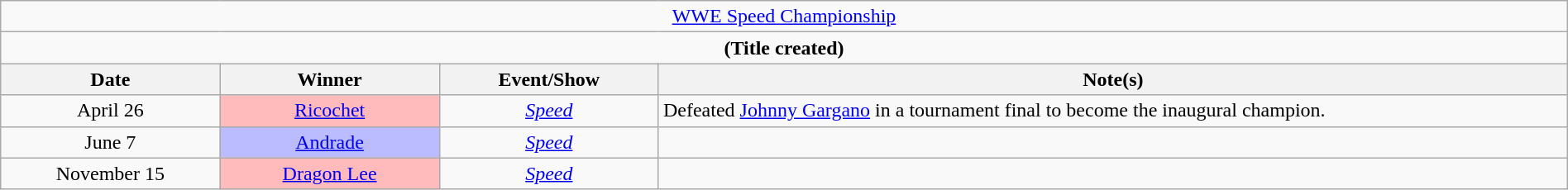<table class="wikitable" style="text-align:center; width:100%;">
<tr>
<td colspan="4" style="text-align: center;"><a href='#'>WWE Speed Championship</a></td>
</tr>
<tr>
<td colspan="4" style="text-align: center;"><strong>(Title created)</strong></td>
</tr>
<tr>
<th width=14%>Date</th>
<th width=14%>Winner</th>
<th width=14%>Event/Show</th>
<th width=58%>Note(s)</th>
</tr>
<tr>
<td>April 26<br></td>
<td style="background:#FBB;"><a href='#'>Ricochet</a></td>
<td><em><a href='#'>Speed</a></em></td>
<td align=left>Defeated <a href='#'>Johnny Gargano</a> in a tournament final to become the inaugural champion.</td>
</tr>
<tr>
<td>June 7<br></td>
<td style="background:#BBF;"><a href='#'>Andrade</a></td>
<td><em><a href='#'>Speed</a></em></td>
<td></td>
</tr>
<tr>
<td>November 15<br></td>
<td style="background:#FBB;"><a href='#'>Dragon Lee</a></td>
<td><em><a href='#'>Speed</a></em></td>
<td></td>
</tr>
</table>
